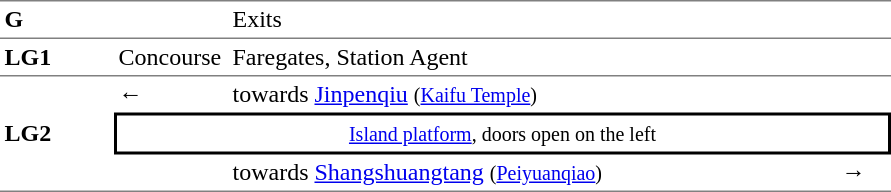<table table border=0 cellspacing=0 cellpadding=3>
<tr>
<td style="border-bottom:solid 1px gray; border-top:solid 1px gray;" valign=top><strong>G</strong></td>
<td style="border-bottom:solid 1px gray; border-top:solid 1px gray;" valign=top></td>
<td style="border-bottom:solid 1px gray; border-top:solid 1px gray;" valign=top>Exits</td>
<td style="border-bottom:solid 1px gray; border-top:solid 1px gray;" valign=top></td>
</tr>
<tr>
<td style="border-bottom:solid 1px gray;" width=70><strong>LG1</strong></td>
<td style="border-bottom:solid 1px gray;" width=70>Concourse</td>
<td style="border-bottom:solid 1px gray;" width=400>Faregates, Station Agent</td>
<td style="border-bottom:solid 1px gray;" width=30></td>
</tr>
<tr>
<td style="border-bottom:solid 1px gray;" rowspan=3><strong>LG2</strong></td>
<td>←</td>
<td> towards <a href='#'>Jinpenqiu</a> <small>(<a href='#'>Kaifu Temple</a>)</small></td>
<td></td>
</tr>
<tr>
<td style="border-right:solid 2px black;border-left:solid 2px black;border-top:solid 2px black;border-bottom:solid 2px black;text-align:center;" colspan=3><small><a href='#'>Island platform</a>, doors open on the left</small></td>
</tr>
<tr>
<td style="border-bottom:solid 1px gray;"></td>
<td style="border-bottom:solid 1px gray;"> towards <a href='#'>Shangshuangtang</a> <small>(<a href='#'>Peiyuanqiao</a>)</small></td>
<td style="border-bottom:solid 1px gray;">→</td>
</tr>
<tr>
</tr>
</table>
